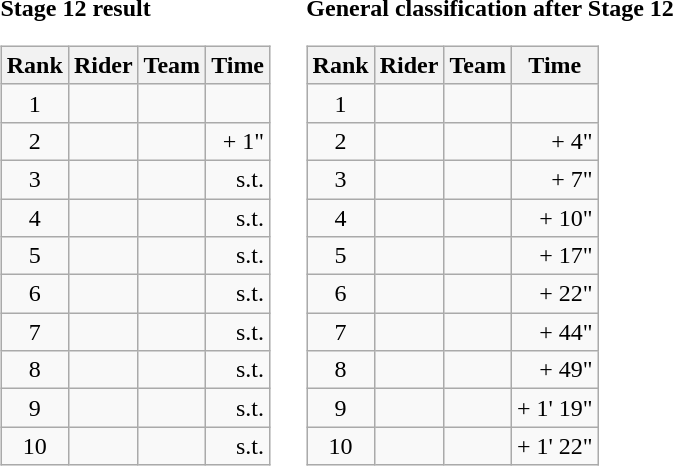<table>
<tr>
<td><strong>Stage 12 result</strong><br><table class="wikitable">
<tr>
<th scope="col">Rank</th>
<th scope="col">Rider</th>
<th scope="col">Team</th>
<th scope="col">Time</th>
</tr>
<tr>
<td style="text-align:center;">1</td>
<td></td>
<td></td>
<td style="text-align:right;"></td>
</tr>
<tr>
<td style="text-align:center;">2</td>
<td></td>
<td></td>
<td style="text-align:right;">+ 1"</td>
</tr>
<tr>
<td style="text-align:center;">3</td>
<td></td>
<td></td>
<td style="text-align:right;">s.t.</td>
</tr>
<tr>
<td style="text-align:center;">4</td>
<td></td>
<td></td>
<td style="text-align:right;">s.t.</td>
</tr>
<tr>
<td style="text-align:center;">5</td>
<td></td>
<td></td>
<td style="text-align:right;">s.t.</td>
</tr>
<tr>
<td style="text-align:center;">6</td>
<td></td>
<td></td>
<td style="text-align:right;">s.t.</td>
</tr>
<tr>
<td style="text-align:center;">7</td>
<td></td>
<td></td>
<td style="text-align:right;">s.t.</td>
</tr>
<tr>
<td style="text-align:center;">8</td>
<td></td>
<td></td>
<td style="text-align:right;">s.t.</td>
</tr>
<tr>
<td style="text-align:center;">9</td>
<td></td>
<td></td>
<td style="text-align:right;">s.t.</td>
</tr>
<tr>
<td style="text-align:center;">10</td>
<td></td>
<td></td>
<td style="text-align:right;">s.t.</td>
</tr>
</table>
</td>
<td></td>
<td><strong>General classification after Stage 12</strong><br><table class="wikitable">
<tr>
<th scope="col">Rank</th>
<th scope="col">Rider</th>
<th scope="col">Team</th>
<th scope="col">Time</th>
</tr>
<tr>
<td style="text-align:center;">1</td>
<td></td>
<td></td>
<td style="text-align:right;"></td>
</tr>
<tr>
<td style="text-align:center;">2</td>
<td></td>
<td></td>
<td style="text-align:right;">+ 4"</td>
</tr>
<tr>
<td style="text-align:center;">3</td>
<td></td>
<td></td>
<td style="text-align:right;">+ 7"</td>
</tr>
<tr>
<td style="text-align:center;">4</td>
<td></td>
<td></td>
<td style="text-align:right;">+ 10"</td>
</tr>
<tr>
<td style="text-align:center;">5</td>
<td></td>
<td></td>
<td style="text-align:right;">+ 17"</td>
</tr>
<tr>
<td style="text-align:center;">6</td>
<td></td>
<td></td>
<td style="text-align:right;">+ 22"</td>
</tr>
<tr>
<td style="text-align:center;">7</td>
<td></td>
<td></td>
<td style="text-align:right;">+ 44"</td>
</tr>
<tr>
<td style="text-align:center;">8</td>
<td></td>
<td></td>
<td style="text-align:right;">+ 49"</td>
</tr>
<tr>
<td style="text-align:center;">9</td>
<td></td>
<td></td>
<td style="text-align:right;">+ 1' 19"</td>
</tr>
<tr>
<td style="text-align:center;">10</td>
<td></td>
<td></td>
<td style="text-align:right;">+ 1' 22"</td>
</tr>
</table>
</td>
</tr>
</table>
